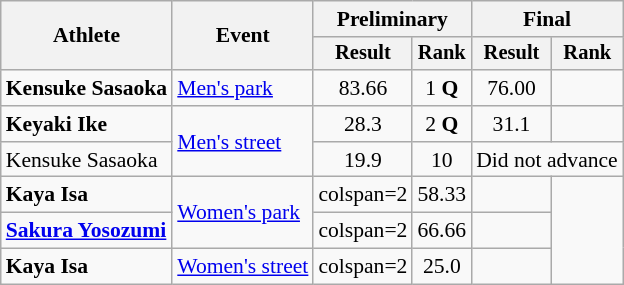<table class=wikitable style=font-size:90%;text-align:center>
<tr>
<th rowspan=2>Athlete</th>
<th rowspan=2>Event</th>
<th colspan=2>Preliminary</th>
<th colspan=2>Final</th>
</tr>
<tr style="font-size:95%">
<th>Result</th>
<th>Rank</th>
<th>Result</th>
<th>Rank</th>
</tr>
<tr>
<td style="text-align:left"><strong>Kensuke Sasaoka</strong></td>
<td style="text-align:left"><a href='#'>Men's park</a></td>
<td>83.66</td>
<td>1 <strong>Q</strong></td>
<td>76.00</td>
<td></td>
</tr>
<tr>
<td style="text-align:left"><strong>Keyaki Ike</strong></td>
<td style="text-align:left" rowspan=2><a href='#'>Men's street</a></td>
<td>28.3</td>
<td>2 <strong>Q</strong></td>
<td>31.1</td>
<td></td>
</tr>
<tr>
<td style="text-align:left">Kensuke Sasaoka</td>
<td>19.9</td>
<td>10</td>
<td colspan=2>Did not advance</td>
</tr>
<tr>
<td style="text-align:left"><strong>Kaya Isa</strong></td>
<td style="text-align:left" rowspan=2><a href='#'>Women's park</a></td>
<td>colspan=2 </td>
<td>58.33</td>
<td></td>
</tr>
<tr>
<td style="text-align:left"><strong><a href='#'>Sakura Yosozumi</a></strong></td>
<td>colspan=2 </td>
<td>66.66</td>
<td></td>
</tr>
<tr>
<td style="text-align:left"><strong>Kaya Isa</strong></td>
<td style="text-align:left"><a href='#'>Women's street</a></td>
<td>colspan=2 </td>
<td>25.0</td>
<td></td>
</tr>
</table>
